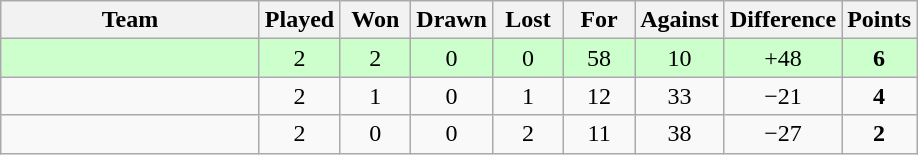<table class="wikitable" style="text-align:center">
<tr>
<th width=165>Team</th>
<th width=40>Played</th>
<th width=40>Won</th>
<th width=40>Drawn</th>
<th width=40>Lost</th>
<th width=40>For</th>
<th width=40>Against</th>
<th width=40>Difference</th>
<th width=40>Points</th>
</tr>
<tr bgcolor=#ccffcc>
<td style="text-align:left"></td>
<td>2</td>
<td>2</td>
<td>0</td>
<td>0</td>
<td>58</td>
<td>10</td>
<td>+48</td>
<td><strong>6</strong></td>
</tr>
<tr>
<td style="text-align:left"></td>
<td>2</td>
<td>1</td>
<td>0</td>
<td>1</td>
<td>12</td>
<td>33</td>
<td>−21</td>
<td><strong>4</strong></td>
</tr>
<tr>
<td style="text-align:left"></td>
<td>2</td>
<td>0</td>
<td>0</td>
<td>2</td>
<td>11</td>
<td>38</td>
<td>−27</td>
<td><strong>2</strong></td>
</tr>
</table>
